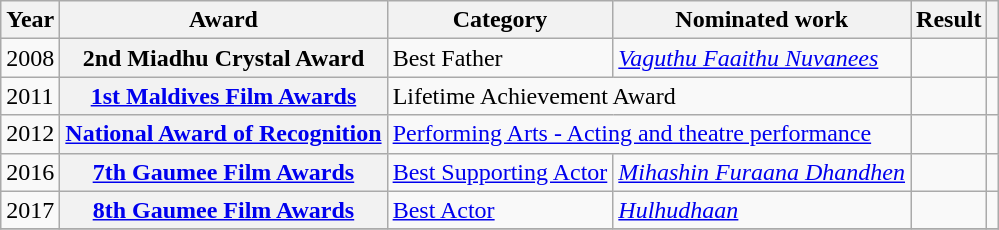<table class="wikitable plainrowheaders sortable">
<tr>
<th scope="col">Year</th>
<th scope="col">Award</th>
<th scope="col">Category</th>
<th scope="col">Nominated work</th>
<th scope="col">Result</th>
<th scope="col" class="unsortable"></th>
</tr>
<tr>
<td>2008</td>
<th scope="row">2nd Miadhu Crystal Award</th>
<td>Best Father</td>
<td><em><a href='#'>Vaguthu Faaithu Nuvanees</a></em></td>
<td></td>
<td style="text-align:center;"></td>
</tr>
<tr>
<td>2011</td>
<th scope="row"><a href='#'>1st Maldives Film Awards</a></th>
<td colspan="2">Lifetime Achievement Award</td>
<td></td>
<td style="text-align:center;"></td>
</tr>
<tr>
<td>2012</td>
<th scope="row"><a href='#'>National Award of Recognition</a></th>
<td colspan="2"><a href='#'>Performing Arts - Acting and theatre performance</a></td>
<td></td>
<td style="text-align:center;"></td>
</tr>
<tr>
<td>2016</td>
<th scope="row"><a href='#'>7th Gaumee Film Awards</a></th>
<td><a href='#'>Best Supporting Actor</a></td>
<td><em><a href='#'>Mihashin Furaana Dhandhen</a></em></td>
<td></td>
<td style="text-align:center;"></td>
</tr>
<tr>
<td>2017</td>
<th scope="row"><a href='#'>8th Gaumee Film Awards</a></th>
<td><a href='#'>Best Actor</a></td>
<td><em><a href='#'>Hulhudhaan</a></em></td>
<td></td>
<td style="text-align:center;"></td>
</tr>
<tr>
</tr>
</table>
